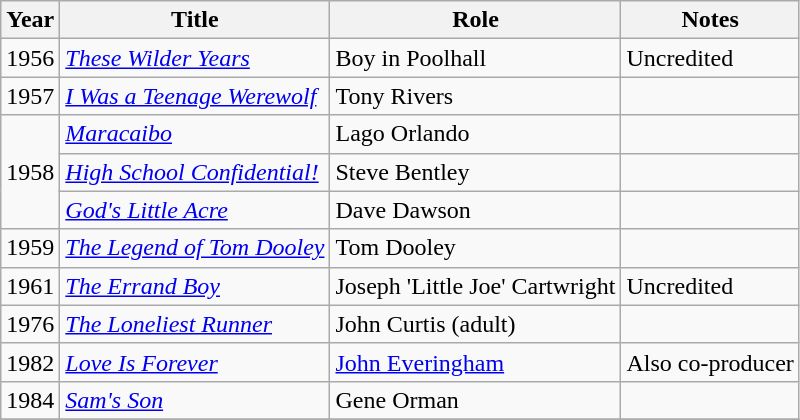<table class="wikitable sortable">
<tr>
<th>Year</th>
<th>Title</th>
<th>Role</th>
<th class=unsortable>Notes</th>
</tr>
<tr>
<td>1956</td>
<td><em><a href='#'>These Wilder Years</a></em></td>
<td>Boy in Poolhall</td>
<td>Uncredited</td>
</tr>
<tr>
<td>1957</td>
<td><em><a href='#'>I Was a Teenage Werewolf</a></em></td>
<td>Tony Rivers</td>
<td></td>
</tr>
<tr>
<td rowspan="3">1958</td>
<td><em><a href='#'>Maracaibo</a></em></td>
<td>Lago Orlando</td>
<td></td>
</tr>
<tr>
<td><em><a href='#'>High School Confidential!</a></em></td>
<td>Steve Bentley</td>
<td></td>
</tr>
<tr>
<td><em><a href='#'>God's Little Acre</a></em></td>
<td>Dave Dawson</td>
<td></td>
</tr>
<tr>
<td>1959</td>
<td><em><a href='#'>The Legend of Tom Dooley</a></em></td>
<td>Tom Dooley</td>
<td></td>
</tr>
<tr>
<td>1961</td>
<td><em><a href='#'>The Errand Boy</a></em></td>
<td>Joseph 'Little Joe' Cartwright</td>
<td>Uncredited</td>
</tr>
<tr>
<td>1976</td>
<td><em><a href='#'>The Loneliest Runner</a></em></td>
<td>John Curtis (adult)</td>
<td></td>
</tr>
<tr>
<td>1982</td>
<td><em><a href='#'>Love Is Forever</a></em></td>
<td><a href='#'>John Everingham</a></td>
<td>Also co-producer</td>
</tr>
<tr>
<td>1984</td>
<td><em><a href='#'>Sam's Son</a></em></td>
<td>Gene Orman</td>
<td></td>
</tr>
<tr>
</tr>
</table>
